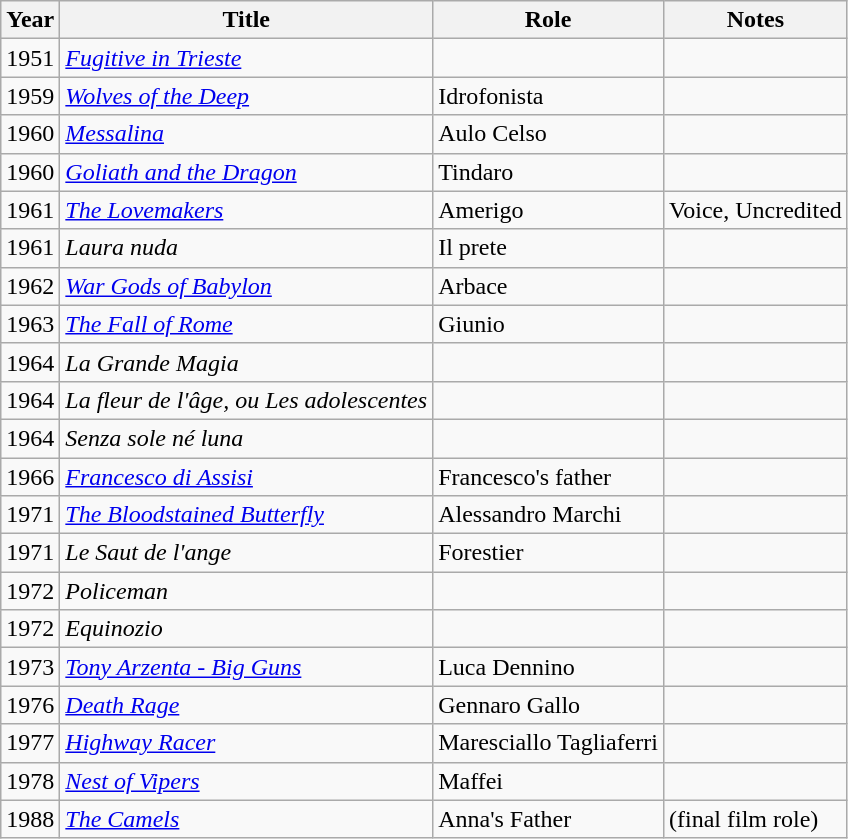<table class="wikitable">
<tr>
<th>Year</th>
<th>Title</th>
<th>Role</th>
<th>Notes</th>
</tr>
<tr>
<td>1951</td>
<td><em><a href='#'>Fugitive in Trieste</a></em></td>
<td></td>
<td></td>
</tr>
<tr>
<td>1959</td>
<td><em><a href='#'>Wolves of the Deep</a></em></td>
<td>Idrofonista</td>
<td></td>
</tr>
<tr>
<td>1960</td>
<td><em><a href='#'>Messalina</a></em></td>
<td>Aulo Celso</td>
<td></td>
</tr>
<tr>
<td>1960</td>
<td><em><a href='#'>Goliath and the Dragon</a></em></td>
<td>Tindaro</td>
<td></td>
</tr>
<tr>
<td>1961</td>
<td><em><a href='#'>The Lovemakers</a></em></td>
<td>Amerigo</td>
<td>Voice, Uncredited</td>
</tr>
<tr>
<td>1961</td>
<td><em>Laura nuda</em></td>
<td>Il prete</td>
<td></td>
</tr>
<tr>
<td>1962</td>
<td><em><a href='#'>War Gods of Babylon</a></em></td>
<td>Arbace</td>
<td></td>
</tr>
<tr>
<td>1963</td>
<td><em><a href='#'>The Fall of Rome</a></em></td>
<td>Giunio</td>
<td></td>
</tr>
<tr>
<td>1964</td>
<td><em>La Grande Magia</em></td>
<td></td>
<td></td>
</tr>
<tr>
<td>1964</td>
<td><em>La fleur de l'âge, ou Les adolescentes</em></td>
<td></td>
<td></td>
</tr>
<tr>
<td>1964</td>
<td><em>Senza sole né luna</em></td>
<td></td>
<td></td>
</tr>
<tr>
<td>1966</td>
<td><em><a href='#'>Francesco di Assisi</a></em></td>
<td>Francesco's father</td>
<td></td>
</tr>
<tr>
<td>1971</td>
<td><em><a href='#'>The Bloodstained Butterfly</a></em></td>
<td>Alessandro Marchi</td>
<td></td>
</tr>
<tr>
<td>1971</td>
<td><em>Le Saut de l'ange</em></td>
<td>Forestier</td>
<td></td>
</tr>
<tr>
<td>1972</td>
<td><em>Policeman</em></td>
<td></td>
<td></td>
</tr>
<tr>
<td>1972</td>
<td><em>Equinozio</em></td>
<td></td>
<td></td>
</tr>
<tr>
<td>1973</td>
<td><em><a href='#'>Tony Arzenta - Big Guns</a></em></td>
<td>Luca Dennino</td>
<td></td>
</tr>
<tr>
<td>1976</td>
<td><em><a href='#'>Death Rage</a></em></td>
<td>Gennaro Gallo</td>
<td></td>
</tr>
<tr>
<td>1977</td>
<td><em><a href='#'>Highway Racer</a></em></td>
<td>Maresciallo Tagliaferri</td>
<td></td>
</tr>
<tr>
<td>1978</td>
<td><em><a href='#'>Nest of Vipers</a></em></td>
<td>Maffei</td>
<td></td>
</tr>
<tr>
<td>1988</td>
<td><em><a href='#'>The Camels</a></em></td>
<td>Anna's Father</td>
<td>(final film role)</td>
</tr>
</table>
